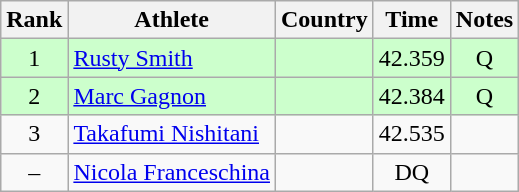<table class="wikitable sortable" style="text-align:center">
<tr>
<th>Rank</th>
<th>Athlete</th>
<th>Country</th>
<th>Time</th>
<th>Notes</th>
</tr>
<tr bgcolor=ccffcc>
<td>1</td>
<td align=left><a href='#'>Rusty Smith</a></td>
<td align=left></td>
<td>42.359</td>
<td>Q</td>
</tr>
<tr bgcolor=ccffcc>
<td>2</td>
<td align=left><a href='#'>Marc Gagnon</a></td>
<td align=left></td>
<td>42.384</td>
<td>Q</td>
</tr>
<tr>
<td>3</td>
<td align=left><a href='#'>Takafumi Nishitani</a></td>
<td align=left></td>
<td>42.535</td>
<td></td>
</tr>
<tr>
<td>–</td>
<td align=left><a href='#'>Nicola Franceschina</a></td>
<td align=left></td>
<td>DQ</td>
<td></td>
</tr>
</table>
